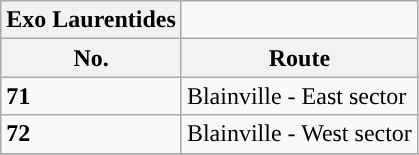<table align=center class="wikitable">
<tr>
<th style="background: #">Exo Laurentides</th>
</tr>
<tr>
<th>No.</th>
<th>Route</th>
</tr>
<tr>
<td {{border> <strong>71</strong></td>
<td>Blainville - East sector</td>
</tr>
<tr>
<td {{border> <strong>72</strong></td>
<td>Blainville - West sector</td>
</tr>
<tr>
</tr>
</table>
